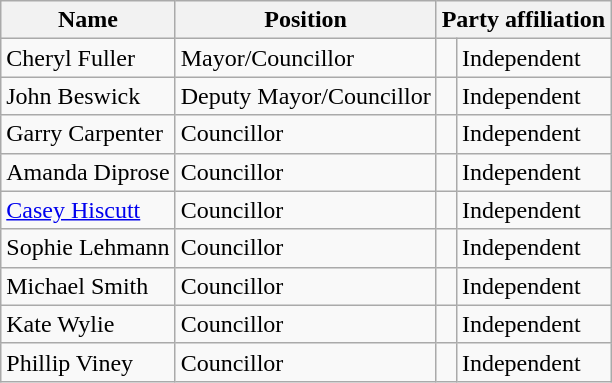<table class="wikitable">
<tr>
<th>Name</th>
<th>Position</th>
<th colspan=2>Party affiliation</th>
</tr>
<tr>
<td>Cheryl Fuller</td>
<td>Mayor/Councillor</td>
<td> </td>
<td>Independent</td>
</tr>
<tr>
<td>John Beswick</td>
<td>Deputy Mayor/Councillor</td>
<td> </td>
<td>Independent</td>
</tr>
<tr>
<td>Garry Carpenter</td>
<td>Councillor</td>
<td> </td>
<td>Independent</td>
</tr>
<tr>
<td>Amanda Diprose</td>
<td>Councillor</td>
<td> </td>
<td>Independent</td>
</tr>
<tr>
<td><a href='#'>Casey Hiscutt</a></td>
<td>Councillor</td>
<td> </td>
<td>Independent</td>
</tr>
<tr>
<td>Sophie Lehmann</td>
<td>Councillor</td>
<td> </td>
<td>Independent</td>
</tr>
<tr>
<td>Michael Smith</td>
<td>Councillor</td>
<td> </td>
<td>Independent</td>
</tr>
<tr>
<td>Kate Wylie</td>
<td>Councillor</td>
<td> </td>
<td>Independent</td>
</tr>
<tr>
<td>Phillip Viney</td>
<td>Councillor</td>
<td> </td>
<td>Independent</td>
</tr>
</table>
